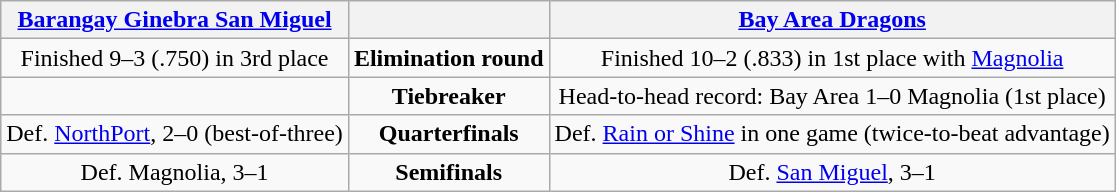<table class=wikitable style="text-align:center">
<tr>
<th><a href='#'>Barangay Ginebra San Miguel</a></th>
<th></th>
<th><a href='#'>Bay Area Dragons</a></th>
</tr>
<tr>
<td>Finished 9–3 (.750) in 3rd place</td>
<td><strong>Elimination round</strong></td>
<td>Finished 10–2 (.833) in 1st place with <a href='#'>Magnolia</a></td>
</tr>
<tr>
<td></td>
<td><strong>Tiebreaker</strong></td>
<td>Head-to-head record: Bay Area 1–0 Magnolia (1st place)</td>
</tr>
<tr>
<td>Def. <a href='#'>NorthPort</a>, 2–0 (best-of-three)</td>
<td><strong>Quarterfinals</strong></td>
<td>Def. <a href='#'>Rain or Shine</a> in one game (twice-to-beat advantage)</td>
</tr>
<tr>
<td>Def. Magnolia, 3–1</td>
<td><strong>Semifinals</strong></td>
<td>Def. <a href='#'>San Miguel</a>, 3–1</td>
</tr>
</table>
